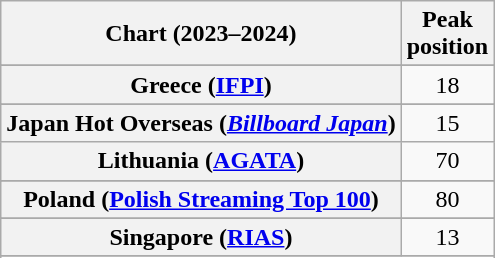<table class="wikitable sortable plainrowheaders" style="text-align:center">
<tr>
<th scope="col">Chart (2023–2024)</th>
<th scope="col">Peak<br>position</th>
</tr>
<tr>
</tr>
<tr>
</tr>
<tr>
</tr>
<tr>
</tr>
<tr>
</tr>
<tr>
</tr>
<tr>
</tr>
<tr>
</tr>
<tr>
</tr>
<tr>
<th scope="row">Greece (<a href='#'>IFPI</a>)</th>
<td>18</td>
</tr>
<tr>
</tr>
<tr>
<th scope="row">Japan Hot Overseas (<em><a href='#'>Billboard Japan</a></em>)</th>
<td>15</td>
</tr>
<tr>
<th scope="row">Lithuania (<a href='#'>AGATA</a>)</th>
<td>70</td>
</tr>
<tr>
</tr>
<tr>
</tr>
<tr>
</tr>
<tr>
</tr>
<tr>
<th scope="row">Poland (<a href='#'>Polish Streaming Top 100</a>)</th>
<td>80</td>
</tr>
<tr>
</tr>
<tr>
<th scope="row">Singapore (<a href='#'>RIAS</a>)</th>
<td>13</td>
</tr>
<tr>
</tr>
<tr>
</tr>
<tr>
</tr>
<tr>
</tr>
<tr>
</tr>
<tr>
</tr>
<tr>
</tr>
<tr>
</tr>
<tr>
</tr>
<tr>
</tr>
<tr>
</tr>
</table>
